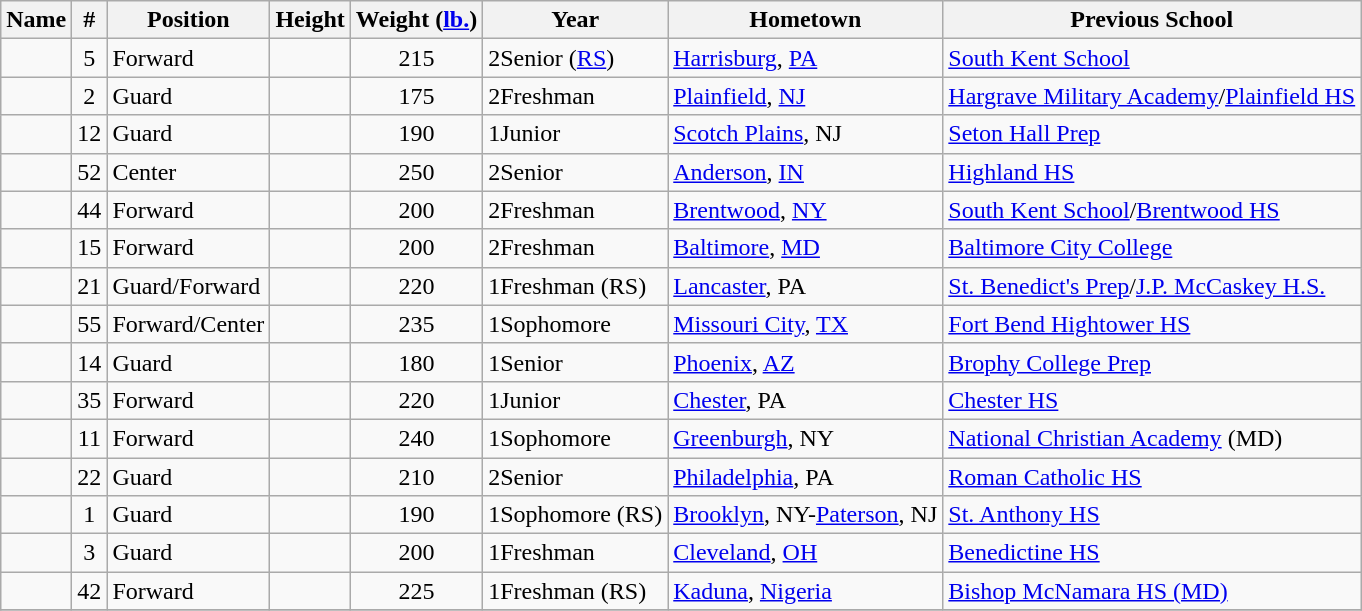<table class="wikitable sortable" style="text-align: left;">
<tr>
<th>Name</th>
<th>#</th>
<th>Position</th>
<th>Height</th>
<th>Weight (<a href='#'>lb.</a>)</th>
<th>Year</th>
<th>Hometown</th>
<th>Previous School</th>
</tr>
<tr>
<td></td>
<td align=center>5</td>
<td>Forward</td>
<td></td>
<td align=center>215</td>
<td><span>2</span>Senior (<a href='#'>RS</a>)</td>
<td><a href='#'>Harrisburg</a>, <a href='#'>PA</a></td>
<td><a href='#'>South Kent School</a></td>
</tr>
<tr>
<td></td>
<td align=center>2</td>
<td>Guard</td>
<td></td>
<td align=center>175</td>
<td><span>2</span>Freshman</td>
<td><a href='#'>Plainfield</a>, <a href='#'>NJ</a></td>
<td><a href='#'>Hargrave Military Academy</a>/<a href='#'>Plainfield HS</a></td>
</tr>
<tr>
<td></td>
<td align=center>12</td>
<td>Guard</td>
<td></td>
<td align=center>190</td>
<td><span>1</span>Junior</td>
<td><a href='#'>Scotch Plains</a>, NJ</td>
<td><a href='#'>Seton Hall Prep</a></td>
</tr>
<tr>
<td></td>
<td align=center>52</td>
<td>Center</td>
<td></td>
<td align=center>250</td>
<td><span>2</span>Senior</td>
<td><a href='#'>Anderson</a>, <a href='#'>IN</a></td>
<td><a href='#'>Highland HS</a></td>
</tr>
<tr>
<td></td>
<td align=center>44</td>
<td>Forward</td>
<td></td>
<td align=center>200</td>
<td><span>2</span>Freshman</td>
<td><a href='#'>Brentwood</a>, <a href='#'>NY</a></td>
<td><a href='#'>South Kent School</a>/<a href='#'>Brentwood HS</a></td>
</tr>
<tr>
<td></td>
<td align=center>15</td>
<td>Forward</td>
<td></td>
<td align=center>200</td>
<td><span>2</span>Freshman</td>
<td><a href='#'>Baltimore</a>, <a href='#'>MD</a></td>
<td><a href='#'>Baltimore City College</a></td>
</tr>
<tr>
<td></td>
<td align=center>21</td>
<td>Guard/Forward</td>
<td></td>
<td align=center>220</td>
<td><span>1</span>Freshman (RS)</td>
<td><a href='#'>Lancaster</a>, PA</td>
<td><a href='#'>St. Benedict's Prep</a>/<a href='#'>J.P. McCaskey H.S.</a></td>
</tr>
<tr>
<td></td>
<td align=center>55</td>
<td>Forward/Center</td>
<td></td>
<td align=center>235</td>
<td><span>1</span>Sophomore</td>
<td><a href='#'>Missouri City</a>, <a href='#'>TX</a></td>
<td><a href='#'>Fort Bend Hightower HS</a></td>
</tr>
<tr>
<td></td>
<td align=center>14</td>
<td>Guard</td>
<td></td>
<td align=center>180</td>
<td><span>1</span>Senior</td>
<td><a href='#'>Phoenix</a>, <a href='#'>AZ</a></td>
<td><a href='#'>Brophy College Prep</a></td>
</tr>
<tr>
<td></td>
<td align=center>35</td>
<td>Forward</td>
<td></td>
<td align=center>220</td>
<td><span>1</span>Junior</td>
<td><a href='#'>Chester</a>, PA</td>
<td><a href='#'>Chester HS</a></td>
</tr>
<tr>
<td></td>
<td align=center>11</td>
<td>Forward</td>
<td></td>
<td align=center>240</td>
<td><span>1</span>Sophomore</td>
<td><a href='#'>Greenburgh</a>, NY</td>
<td><a href='#'>National Christian Academy</a> (MD)</td>
</tr>
<tr>
<td></td>
<td align=center>22</td>
<td>Guard</td>
<td></td>
<td align=center>210</td>
<td><span>2</span>Senior</td>
<td><a href='#'>Philadelphia</a>, PA</td>
<td><a href='#'>Roman Catholic HS</a></td>
</tr>
<tr>
<td></td>
<td align=center>1</td>
<td>Guard</td>
<td></td>
<td align=center>190</td>
<td><span>1</span>Sophomore (RS)</td>
<td><a href='#'>Brooklyn</a>, NY-<a href='#'>Paterson</a>, NJ</td>
<td><a href='#'>St. Anthony HS</a></td>
</tr>
<tr>
<td></td>
<td align=center>3</td>
<td>Guard</td>
<td></td>
<td align=center>200</td>
<td><span>1</span>Freshman</td>
<td><a href='#'>Cleveland</a>, <a href='#'>OH</a></td>
<td><a href='#'>Benedictine HS</a></td>
</tr>
<tr>
<td></td>
<td align=center>42</td>
<td>Forward</td>
<td></td>
<td align=center>225</td>
<td><span>1</span>Freshman  (RS)</td>
<td><a href='#'>Kaduna</a>, <a href='#'>Nigeria</a></td>
<td><a href='#'>Bishop McNamara HS (MD)</a></td>
</tr>
<tr>
</tr>
</table>
